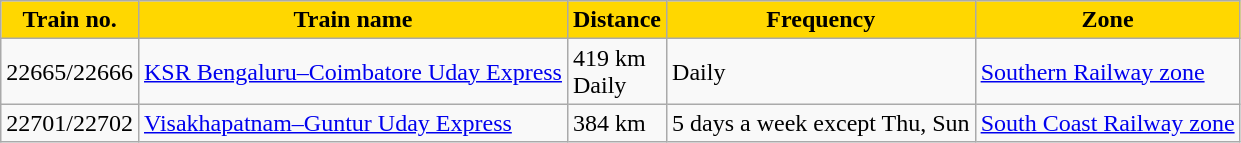<table class="wikitable sortable">
<tr>
<th style="background-color:gold;">Train no.</th>
<th style="background-color:gold;">Train name</th>
<th style="background-color:gold;">Distance</th>
<th style="background-color:gold;">Frequency</th>
<th style="background-color:gold;">Zone</th>
</tr>
<tr>
<td>22665/22666</td>
<td><a href='#'>KSR Bengaluru–Coimbatore Uday Express</a></td>
<td>419 km<br>Daily</td>
<td>Daily</td>
<td><a href='#'>Southern Railway zone</a></td>
</tr>
<tr>
<td>22701/22702</td>
<td><a href='#'>Visakhapatnam–Guntur Uday Express</a></td>
<td>384 km</td>
<td>5 days a week except Thu, Sun</td>
<td><a href='#'>South Coast Railway zone</a></td>
</tr>
</table>
